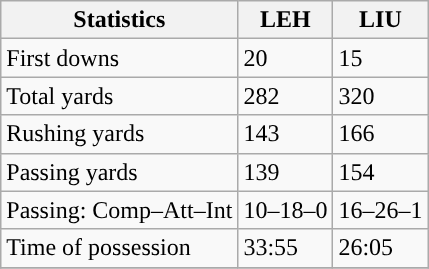<table class="wikitable" style="float: left;">
<tr>
<th>Statistics</th>
<th>LEH</th>
<th>LIU</th>
</tr>
<tr>
<td>First downs</td>
<td>20</td>
<td>15</td>
</tr>
<tr>
<td>Total yards</td>
<td>282</td>
<td>320</td>
</tr>
<tr>
<td>Rushing yards</td>
<td>143</td>
<td>166</td>
</tr>
<tr>
<td>Passing yards</td>
<td>139</td>
<td>154</td>
</tr>
<tr>
<td>Passing: Comp–Att–Int</td>
<td>10–18–0</td>
<td>16–26–1</td>
</tr>
<tr>
<td>Time of possession</td>
<td>33:55</td>
<td>26:05</td>
</tr>
<tr>
</tr>
</table>
